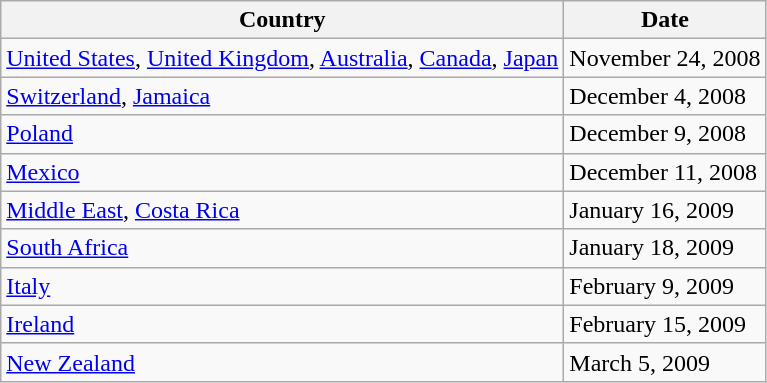<table class="wikitable">
<tr>
<th>Country</th>
<th>Date</th>
</tr>
<tr>
<td><a href='#'>United States</a>, <a href='#'>United Kingdom</a>, <a href='#'>Australia</a>, <a href='#'>Canada</a>, <a href='#'>Japan</a></td>
<td>November 24, 2008</td>
</tr>
<tr>
<td><a href='#'>Switzerland</a>, <a href='#'>Jamaica</a></td>
<td>December 4, 2008</td>
</tr>
<tr>
<td><a href='#'>Poland</a></td>
<td>December 9, 2008</td>
</tr>
<tr>
<td><a href='#'>Mexico</a></td>
<td>December 11, 2008</td>
</tr>
<tr>
<td><a href='#'>Middle East</a>, <a href='#'>Costa Rica</a></td>
<td>January 16, 2009</td>
</tr>
<tr>
<td><a href='#'>South Africa</a></td>
<td>January 18, 2009</td>
</tr>
<tr>
<td><a href='#'>Italy</a></td>
<td>February 9, 2009</td>
</tr>
<tr>
<td><a href='#'>Ireland</a></td>
<td>February 15, 2009</td>
</tr>
<tr>
<td><a href='#'>New Zealand</a></td>
<td>March 5, 2009</td>
</tr>
</table>
